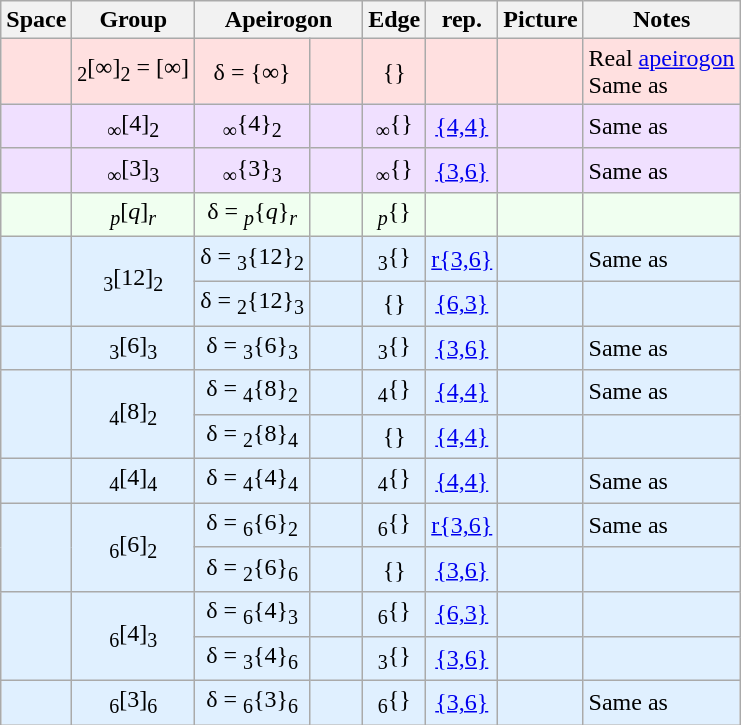<table class="wikitable sortable">
<tr>
<th>Space</th>
<th>Group</th>
<th colspan=2>Apeirogon</th>
<th>Edge</th>
<th> rep.</th>
<th>Picture</th>
<th>Notes</th>
</tr>
<tr align=center BGCOLOR="#ffe0e0">
<td></td>
<td><sub>2</sub>[∞]<sub>2</sub> = [∞]</td>
<td>δ = {∞}</td>
<td><span>       </span><br></td>
<td>{}</td>
<td></td>
<td></td>
<td align=left>Real <a href='#'>apeirogon</a><br>Same as </td>
</tr>
<tr align=center BGCOLOR="#f0e0ff">
<td></td>
<td><sub>∞</sub>[4]<sub>2</sub></td>
<td><sub>∞</sub>{4}<sub>2</sub></td>
<td></td>
<td><sub>∞</sub>{}</td>
<td><a href='#'>{4,4}</a></td>
<td></td>
<td align=left>Same as  </td>
</tr>
<tr align=center BGCOLOR="#f0e0ff">
<td></td>
<td><sub>∞</sub>[3]<sub>3</sub></td>
<td><sub>∞</sub>{3}<sub>3</sub></td>
<td></td>
<td><sub>∞</sub>{}</td>
<td><a href='#'>{3,6}</a></td>
<td></td>
<td align=left>Same as  </td>
</tr>
<tr align=center BGCOLOR="#f0fff0">
<td></td>
<td><sub><em>p</em></sub>[<em>q</em>]<sub><em>r</em></sub></td>
<td>δ = <sub><em>p</em></sub>{<em>q</em>}<sub><em>r</em></sub></td>
<td></td>
<td><sub><em>p</em></sub>{}</td>
<td></td>
<td></td>
<td align=left></td>
</tr>
<tr align=center BGCOLOR="#e0f0ff">
<td rowspan=2></td>
<td rowspan=2><sub>3</sub>[12]<sub>2</sub></td>
<td>δ = <sub>3</sub>{12}<sub>2</sub></td>
<td></td>
<td><sub>3</sub>{}</td>
<td><a href='#'>r{3,6}</a></td>
<td></td>
<td align=left>Same as  </td>
</tr>
<tr align=center BGCOLOR="#e0f0ff">
<td>δ = <sub>2</sub>{12}<sub>3</sub></td>
<td></td>
<td>{}</td>
<td><a href='#'>{6,3}</a></td>
<td></td>
<td align=left></td>
</tr>
<tr align=center BGCOLOR="#e0f0ff">
<td></td>
<td><sub>3</sub>[6]<sub>3</sub></td>
<td>δ = <sub>3</sub>{6}<sub>3</sub></td>
<td></td>
<td><sub>3</sub>{}</td>
<td><a href='#'>{3,6}</a></td>
<td></td>
<td align=left>Same as </td>
</tr>
<tr align=center BGCOLOR="#e0f0ff">
<td rowspan=2></td>
<td rowspan=2><sub>4</sub>[8]<sub>2</sub></td>
<td>δ = <sub>4</sub>{8}<sub>2</sub></td>
<td></td>
<td><sub>4</sub>{}</td>
<td><a href='#'>{4,4}</a></td>
<td></td>
<td align=left>Same as  </td>
</tr>
<tr align=center BGCOLOR="#e0f0ff">
<td>δ = <sub>2</sub>{8}<sub>4</sub></td>
<td></td>
<td>{}</td>
<td><a href='#'>{4,4}</a></td>
<td></td>
<td align=left></td>
</tr>
<tr align=center BGCOLOR="#e0f0ff">
<td></td>
<td><sub>4</sub>[4]<sub>4</sub></td>
<td>δ = <sub>4</sub>{4}<sub>4</sub></td>
<td></td>
<td><sub>4</sub>{}</td>
<td><a href='#'>{4,4}</a></td>
<td></td>
<td align=left>Same as </td>
</tr>
<tr align=center BGCOLOR="#e0f0ff">
<td rowspan=2></td>
<td rowspan=2><sub>6</sub>[6]<sub>2</sub></td>
<td>δ = <sub>6</sub>{6}<sub>2</sub></td>
<td></td>
<td><sub>6</sub>{}</td>
<td><a href='#'>r{3,6}</a></td>
<td></td>
<td align=left>Same as </td>
</tr>
<tr align=center BGCOLOR="#e0f0ff">
<td>δ = <sub>2</sub>{6}<sub>6</sub></td>
<td></td>
<td>{}</td>
<td><a href='#'>{3,6}</a></td>
<td></td>
<td align=left></td>
</tr>
<tr align=center BGCOLOR="#e0f0ff">
<td rowspan=2></td>
<td rowspan=2><sub>6</sub>[4]<sub>3</sub></td>
<td>δ = <sub>6</sub>{4}<sub>3</sub></td>
<td></td>
<td><sub>6</sub>{}</td>
<td><a href='#'>{6,3}</a></td>
<td></td>
<td align=left></td>
</tr>
<tr align=center BGCOLOR="#e0f0ff">
<td>δ = <sub>3</sub>{4}<sub>6</sub></td>
<td></td>
<td><sub>3</sub>{}</td>
<td><a href='#'>{3,6}</a></td>
<td></td>
<td align=left></td>
</tr>
<tr align=center BGCOLOR="#e0f0ff">
<td></td>
<td><sub>6</sub>[3]<sub>6</sub></td>
<td>δ = <sub>6</sub>{3}<sub>6</sub></td>
<td></td>
<td><sub>6</sub>{}</td>
<td><a href='#'>{3,6}</a></td>
<td></td>
<td align=left>Same as </td>
</tr>
</table>
